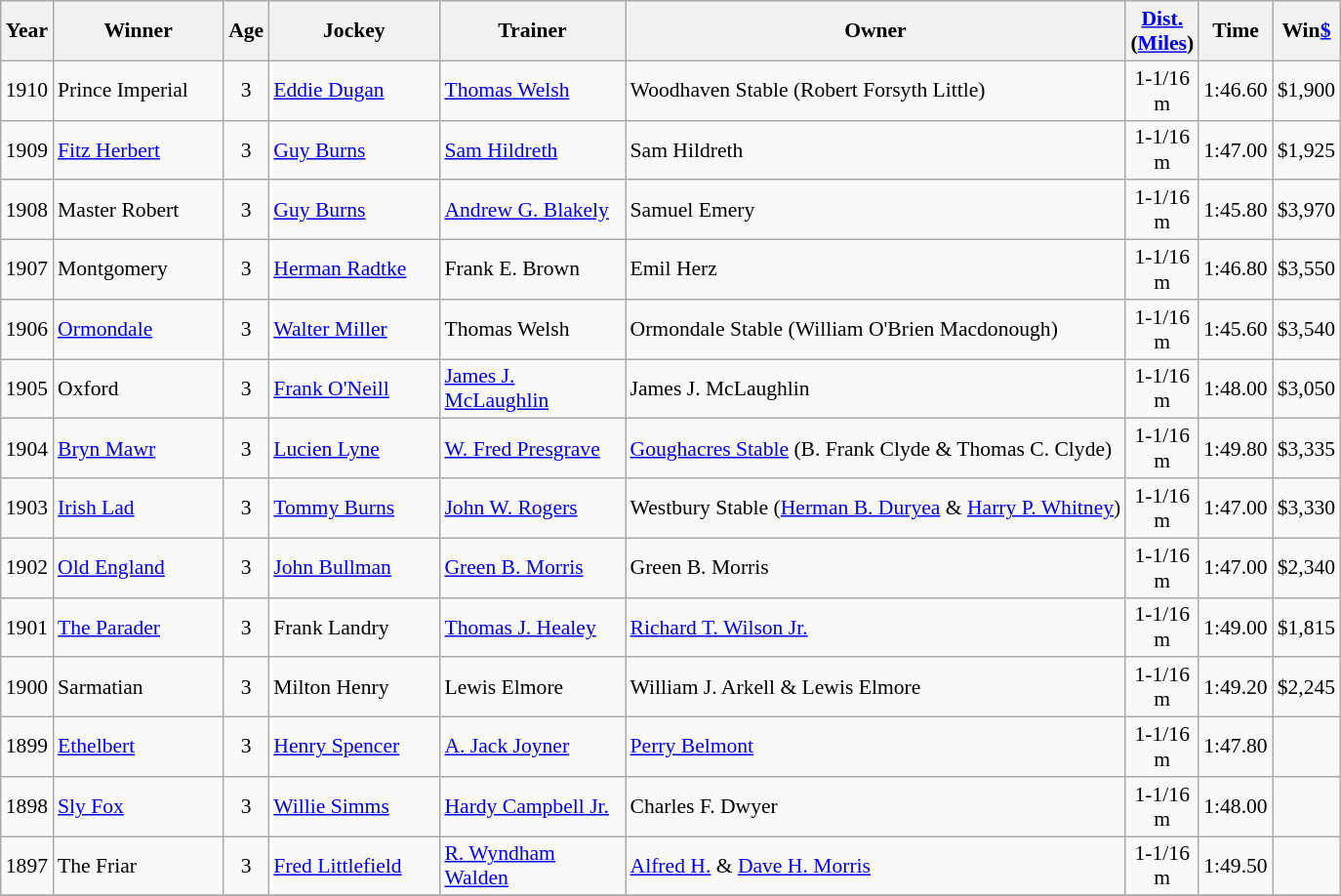<table class="wikitable sortable" style="font-size:90%">
<tr>
<th style="width:25px">Year<br></th>
<th style="width:110px">Winner<br></th>
<th style="width:20px">Age<br></th>
<th style="width:110px">Jockey<br></th>
<th style="width:120px">Trainer<br></th>
<th>Owner<br></th>
<th style="width:35px"><a href='#'>Dist.</a><br> <span>(<a href='#'>Miles</a>)</span></th>
<th style="width:25px">Time<br></th>
<th style="width:25px">Win<a href='#'>$</a><br></th>
</tr>
<tr>
<td align=center>1910</td>
<td>Prince Imperial</td>
<td align=center>3</td>
<td><a href='#'>Eddie Dugan</a></td>
<td><a href='#'>Thomas Welsh</a></td>
<td>Woodhaven Stable (Robert Forsyth Little)</td>
<td align=center>1-1/16 m</td>
<td>1:46.60</td>
<td>$1,900</td>
</tr>
<tr>
<td align=center>1909</td>
<td><a href='#'>Fitz Herbert</a></td>
<td align=center>3</td>
<td><a href='#'>Guy Burns</a></td>
<td><a href='#'>Sam Hildreth</a></td>
<td>Sam Hildreth</td>
<td align=center>1-1/16 m</td>
<td>1:47.00</td>
<td>$1,925</td>
</tr>
<tr>
<td align=center>1908</td>
<td>Master Robert</td>
<td align=center>3</td>
<td><a href='#'>Guy Burns</a></td>
<td><a href='#'>Andrew G. Blakely</a></td>
<td>Samuel Emery</td>
<td align=center>1-1/16 m</td>
<td>1:45.80</td>
<td>$3,970</td>
</tr>
<tr>
<td align=center>1907</td>
<td>Montgomery</td>
<td align=center>3</td>
<td><a href='#'>Herman Radtke</a></td>
<td>Frank E. Brown</td>
<td>Emil Herz</td>
<td align=center>1-1/16 m</td>
<td>1:46.80</td>
<td>$3,550</td>
</tr>
<tr>
<td align=center>1906</td>
<td><a href='#'>Ormondale</a></td>
<td align=center>3</td>
<td><a href='#'>Walter Miller</a></td>
<td>Thomas Welsh</td>
<td>Ormondale Stable (William O'Brien Macdonough)</td>
<td align=center>1-1/16 m</td>
<td>1:45.60</td>
<td>$3,540</td>
</tr>
<tr>
<td align=center>1905</td>
<td>Oxford</td>
<td align=center>3</td>
<td><a href='#'>Frank O'Neill</a></td>
<td><a href='#'>James J. McLaughlin</a></td>
<td>James J. McLaughlin</td>
<td align=center>1-1/16 m</td>
<td>1:48.00</td>
<td>$3,050</td>
</tr>
<tr>
<td align=center>1904</td>
<td><a href='#'>Bryn Mawr</a></td>
<td align=center>3</td>
<td><a href='#'>Lucien Lyne</a></td>
<td><a href='#'>W. Fred Presgrave</a></td>
<td><a href='#'>Goughacres Stable</a> (B. Frank Clyde & Thomas C. Clyde)</td>
<td align=center>1-1/16 m</td>
<td>1:49.80</td>
<td>$3,335</td>
</tr>
<tr>
<td align=center>1903</td>
<td><a href='#'>Irish Lad</a></td>
<td align=center>3</td>
<td><a href='#'>Tommy Burns</a></td>
<td><a href='#'>John W. Rogers</a></td>
<td>Westbury Stable (<a href='#'>Herman B. Duryea</a> & <a href='#'>Harry P. Whitney</a>)</td>
<td align=center>1-1/16 m</td>
<td>1:47.00</td>
<td>$3,330</td>
</tr>
<tr>
<td align=center>1902</td>
<td><a href='#'>Old England</a></td>
<td align=center>3</td>
<td><a href='#'>John Bullman</a></td>
<td><a href='#'>Green B. Morris</a></td>
<td>Green B. Morris</td>
<td align=center>1-1/16 m</td>
<td>1:47.00</td>
<td>$2,340</td>
</tr>
<tr>
<td align=center>1901</td>
<td><a href='#'>The Parader</a></td>
<td align=center>3</td>
<td>Frank Landry</td>
<td><a href='#'>Thomas J. Healey</a></td>
<td><a href='#'>Richard T. Wilson Jr.</a></td>
<td align=center>1-1/16 m</td>
<td>1:49.00</td>
<td>$1,815</td>
</tr>
<tr>
<td align=center>1900</td>
<td>Sarmatian</td>
<td align=center>3</td>
<td>Milton Henry</td>
<td>Lewis Elmore</td>
<td>William J. Arkell & Lewis Elmore</td>
<td align=center>1-1/16 m</td>
<td>1:49.20</td>
<td>$2,245</td>
</tr>
<tr>
<td align=center>1899</td>
<td><a href='#'>Ethelbert</a></td>
<td align=center>3</td>
<td><a href='#'>Henry Spencer</a></td>
<td><a href='#'>A. Jack Joyner</a></td>
<td><a href='#'>Perry Belmont</a></td>
<td align=center>1-1/16 m</td>
<td>1:47.80</td>
<td></td>
</tr>
<tr>
<td align=center>1898</td>
<td><a href='#'>Sly Fox</a></td>
<td align=center>3</td>
<td><a href='#'>Willie Simms</a></td>
<td><a href='#'>Hardy Campbell Jr.</a></td>
<td>Charles F. Dwyer</td>
<td align=center>1-1/16 m</td>
<td>1:48.00</td>
<td></td>
</tr>
<tr>
<td align=center>1897</td>
<td>The Friar</td>
<td align=center>3</td>
<td><a href='#'>Fred Littlefield</a></td>
<td><a href='#'>R. Wyndham Walden</a></td>
<td><a href='#'>Alfred H.</a> & <a href='#'>Dave H. Morris</a></td>
<td align=center>1-1/16 m</td>
<td>1:49.50</td>
<td></td>
</tr>
<tr>
</tr>
</table>
